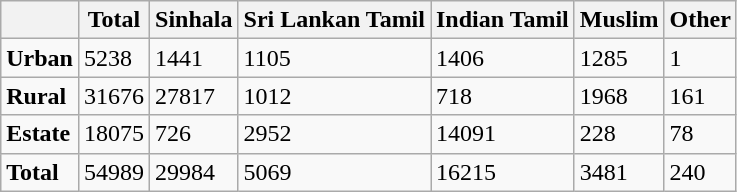<table class="wikitable">
<tr>
<th></th>
<th>Total</th>
<th>Sinhala</th>
<th>Sri Lankan Tamil</th>
<th>Indian Tamil</th>
<th>Muslim</th>
<th>Other</th>
</tr>
<tr>
<td><strong>Urban</strong></td>
<td>5238</td>
<td>1441</td>
<td>1105</td>
<td>1406</td>
<td>1285</td>
<td>1</td>
</tr>
<tr>
<td><strong>Rural</strong></td>
<td>31676</td>
<td>27817</td>
<td>1012</td>
<td>718</td>
<td>1968</td>
<td>161</td>
</tr>
<tr>
<td><strong>Estate</strong></td>
<td>18075</td>
<td>726</td>
<td>2952</td>
<td>14091</td>
<td>228</td>
<td>78</td>
</tr>
<tr>
<td><strong>Total</strong></td>
<td>54989</td>
<td>29984</td>
<td>5069</td>
<td>16215</td>
<td>3481</td>
<td>240</td>
</tr>
</table>
